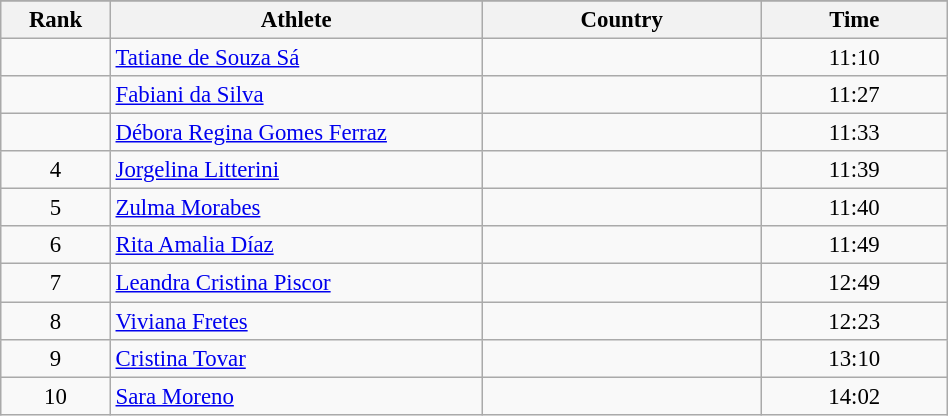<table class="wikitable sortable" style=" text-align:center; font-size:95%;" width="50%">
<tr>
</tr>
<tr>
<th width=5%>Rank</th>
<th width=20%>Athlete</th>
<th width=15%>Country</th>
<th width=10%>Time</th>
</tr>
<tr>
<td align=center></td>
<td align=left><a href='#'>Tatiane de Souza Sá</a></td>
<td align=left></td>
<td>11:10</td>
</tr>
<tr>
<td align=center></td>
<td align=left><a href='#'>Fabiani da Silva</a></td>
<td align=left></td>
<td>11:27</td>
</tr>
<tr>
<td align=center></td>
<td align=left><a href='#'>Débora Regina Gomes Ferraz</a></td>
<td align=left></td>
<td>11:33</td>
</tr>
<tr>
<td align=center>4</td>
<td align=left><a href='#'>Jorgelina Litterini</a></td>
<td align=left></td>
<td>11:39</td>
</tr>
<tr>
<td align=center>5</td>
<td align=left><a href='#'>Zulma Morabes</a></td>
<td align=left></td>
<td>11:40</td>
</tr>
<tr>
<td align=center>6</td>
<td align=left><a href='#'>Rita Amalia Díaz</a></td>
<td align=left></td>
<td>11:49</td>
</tr>
<tr>
<td align=center>7</td>
<td align=left><a href='#'>Leandra Cristina Piscor</a></td>
<td align=left></td>
<td>12:49</td>
</tr>
<tr>
<td align=center>8</td>
<td align=left><a href='#'>Viviana Fretes</a></td>
<td align=left></td>
<td>12:23</td>
</tr>
<tr>
<td align=center>9</td>
<td align=left><a href='#'>Cristina Tovar</a></td>
<td align=left></td>
<td>13:10</td>
</tr>
<tr>
<td align=center>10</td>
<td align=left><a href='#'>Sara Moreno</a></td>
<td align=left></td>
<td>14:02</td>
</tr>
</table>
